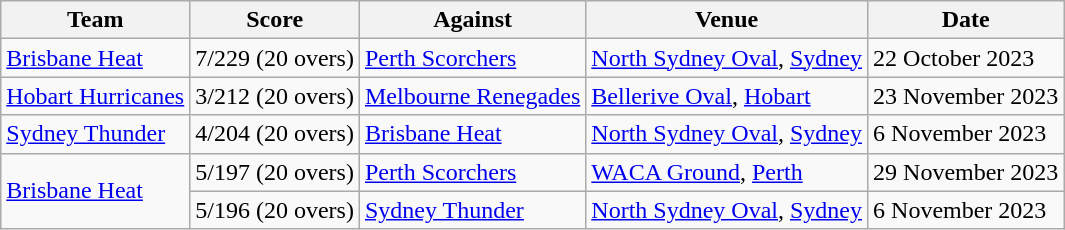<table class="wikitable">
<tr>
<th>Team</th>
<th>Score</th>
<th>Against</th>
<th>Venue</th>
<th>Date</th>
</tr>
<tr>
<td><a href='#'>Brisbane Heat</a></td>
<td>7/229 (20 overs)</td>
<td><a href='#'>Perth Scorchers</a></td>
<td><a href='#'>North Sydney Oval</a>, <a href='#'>Sydney</a></td>
<td>22 October 2023</td>
</tr>
<tr>
<td><a href='#'>Hobart Hurricanes</a></td>
<td>3/212 (20 overs)</td>
<td><a href='#'>Melbourne Renegades</a></td>
<td><a href='#'>Bellerive Oval</a>, <a href='#'>Hobart</a></td>
<td>23 November 2023</td>
</tr>
<tr>
<td><a href='#'>Sydney Thunder</a></td>
<td>4/204 (20 overs)</td>
<td><a href='#'>Brisbane Heat</a></td>
<td><a href='#'>North Sydney Oval</a>, <a href='#'>Sydney</a></td>
<td>6 November 2023</td>
</tr>
<tr>
<td rowspan=2><a href='#'>Brisbane Heat</a></td>
<td>5/197 (20 overs)</td>
<td><a href='#'>Perth Scorchers</a></td>
<td><a href='#'>WACA Ground</a>, <a href='#'>Perth</a></td>
<td>29 November 2023</td>
</tr>
<tr>
<td>5/196 (20 overs)</td>
<td><a href='#'>Sydney Thunder</a></td>
<td><a href='#'>North Sydney Oval</a>, <a href='#'>Sydney</a></td>
<td>6 November 2023</td>
</tr>
</table>
